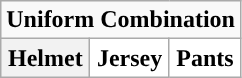<table class="wikitable">
<tr>
<td align="center" Colspan="3"><strong>Uniform Combination</strong></td>
</tr>
<tr align="center">
<th>Helmet</th>
<th style="background:#FFFFFF;">Jersey</th>
<th style="background:#FFFFFF;">Pants</th>
</tr>
</table>
